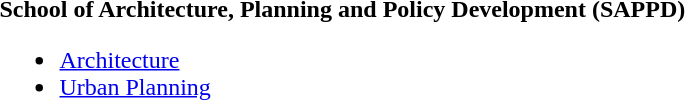<table>
<tr>
<td><strong>School of Architecture, Planning and Policy Development (SAPPD)</strong><br><ul><li><a href='#'>Architecture</a></li><li><a href='#'>Urban Planning</a></li></ul></td>
</tr>
</table>
